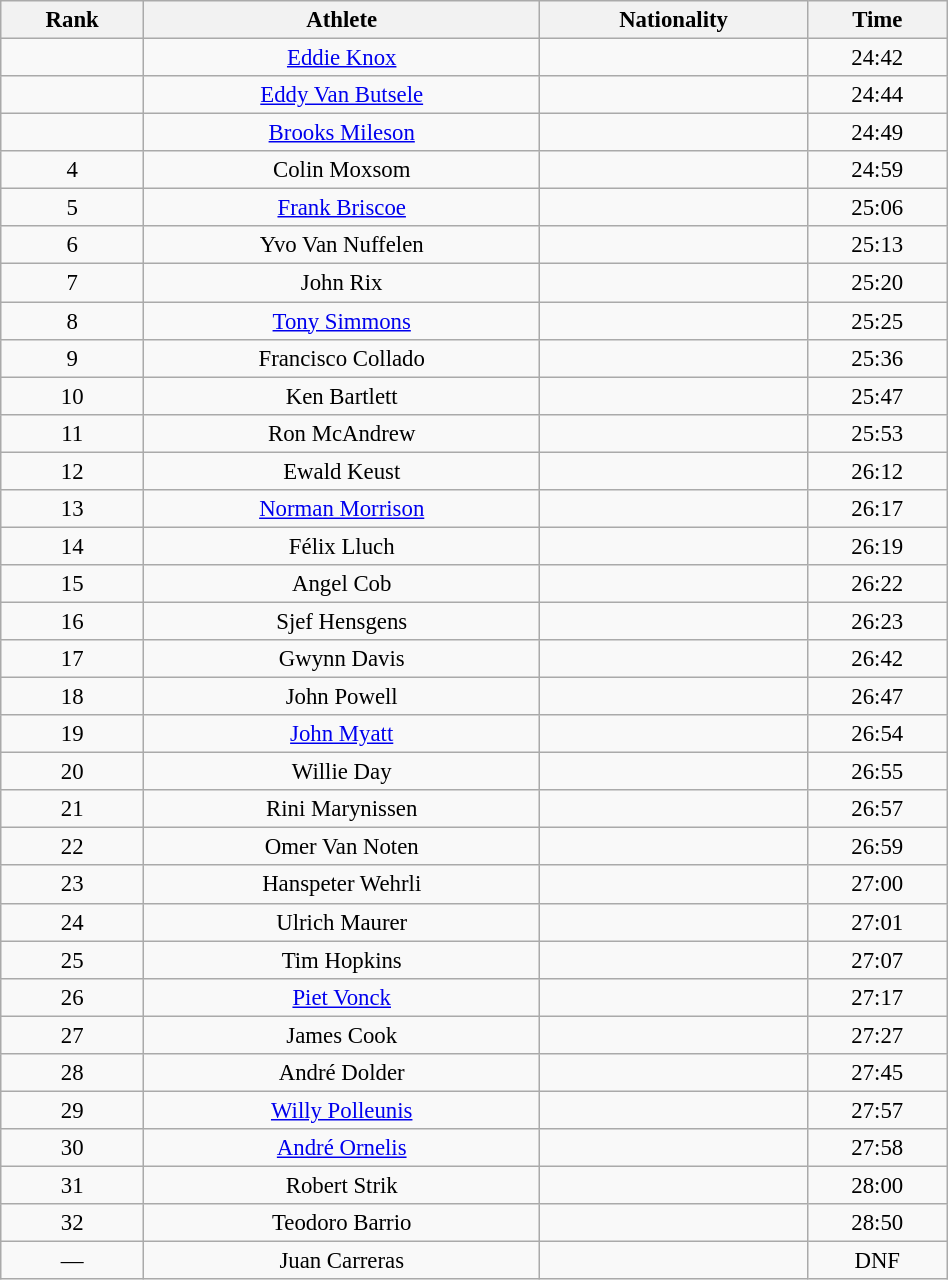<table class="wikitable sortable" style=" text-align:center; font-size:95%;" width="50%">
<tr>
<th>Rank</th>
<th>Athlete</th>
<th>Nationality</th>
<th>Time</th>
</tr>
<tr>
<td align=center></td>
<td><a href='#'>Eddie Knox</a></td>
<td></td>
<td>24:42</td>
</tr>
<tr>
<td align=center></td>
<td><a href='#'>Eddy Van Butsele</a></td>
<td></td>
<td>24:44</td>
</tr>
<tr>
<td align=center></td>
<td><a href='#'>Brooks Mileson</a></td>
<td></td>
<td>24:49</td>
</tr>
<tr>
<td align=center>4</td>
<td>Colin Moxsom</td>
<td></td>
<td>24:59</td>
</tr>
<tr>
<td align=center>5</td>
<td><a href='#'>Frank Briscoe</a></td>
<td></td>
<td>25:06</td>
</tr>
<tr>
<td align=center>6</td>
<td>Yvo Van Nuffelen</td>
<td></td>
<td>25:13</td>
</tr>
<tr>
<td align=center>7</td>
<td>John Rix</td>
<td></td>
<td>25:20</td>
</tr>
<tr>
<td align=center>8</td>
<td><a href='#'>Tony Simmons</a></td>
<td></td>
<td>25:25</td>
</tr>
<tr>
<td align=center>9</td>
<td>Francisco Collado</td>
<td></td>
<td>25:36</td>
</tr>
<tr>
<td align=center>10</td>
<td>Ken Bartlett</td>
<td></td>
<td>25:47</td>
</tr>
<tr>
<td align=center>11</td>
<td>Ron McAndrew</td>
<td></td>
<td>25:53</td>
</tr>
<tr>
<td align=center>12</td>
<td>Ewald Keust</td>
<td></td>
<td>26:12</td>
</tr>
<tr>
<td align=center>13</td>
<td><a href='#'>Norman Morrison</a></td>
<td></td>
<td>26:17</td>
</tr>
<tr>
<td align=center>14</td>
<td>Félix Lluch</td>
<td></td>
<td>26:19</td>
</tr>
<tr>
<td align=center>15</td>
<td>Angel Cob</td>
<td></td>
<td>26:22</td>
</tr>
<tr>
<td align=center>16</td>
<td>Sjef Hensgens</td>
<td></td>
<td>26:23</td>
</tr>
<tr>
<td align=center>17</td>
<td>Gwynn Davis</td>
<td></td>
<td>26:42</td>
</tr>
<tr>
<td align=center>18</td>
<td>John Powell</td>
<td></td>
<td>26:47</td>
</tr>
<tr>
<td align=center>19</td>
<td><a href='#'>John Myatt</a></td>
<td></td>
<td>26:54</td>
</tr>
<tr>
<td align=center>20</td>
<td>Willie Day</td>
<td></td>
<td>26:55</td>
</tr>
<tr>
<td align=center>21</td>
<td>Rini Marynissen</td>
<td></td>
<td>26:57</td>
</tr>
<tr>
<td align=center>22</td>
<td>Omer Van Noten</td>
<td></td>
<td>26:59</td>
</tr>
<tr>
<td align=center>23</td>
<td>Hanspeter Wehrli</td>
<td></td>
<td>27:00</td>
</tr>
<tr>
<td align=center>24</td>
<td>Ulrich Maurer</td>
<td></td>
<td>27:01</td>
</tr>
<tr>
<td align=center>25</td>
<td>Tim Hopkins</td>
<td></td>
<td>27:07</td>
</tr>
<tr>
<td align=center>26</td>
<td><a href='#'>Piet Vonck</a></td>
<td></td>
<td>27:17</td>
</tr>
<tr>
<td align=center>27</td>
<td>James Cook</td>
<td></td>
<td>27:27</td>
</tr>
<tr>
<td align=center>28</td>
<td>André Dolder</td>
<td></td>
<td>27:45</td>
</tr>
<tr>
<td align=center>29</td>
<td><a href='#'>Willy Polleunis</a></td>
<td></td>
<td>27:57</td>
</tr>
<tr>
<td align=center>30</td>
<td><a href='#'>André Ornelis</a></td>
<td></td>
<td>27:58</td>
</tr>
<tr>
<td align=center>31</td>
<td>Robert Strik</td>
<td></td>
<td>28:00</td>
</tr>
<tr>
<td align=center>32</td>
<td>Teodoro Barrio</td>
<td></td>
<td>28:50</td>
</tr>
<tr>
<td align=center>—</td>
<td>Juan Carreras</td>
<td></td>
<td>DNF</td>
</tr>
</table>
